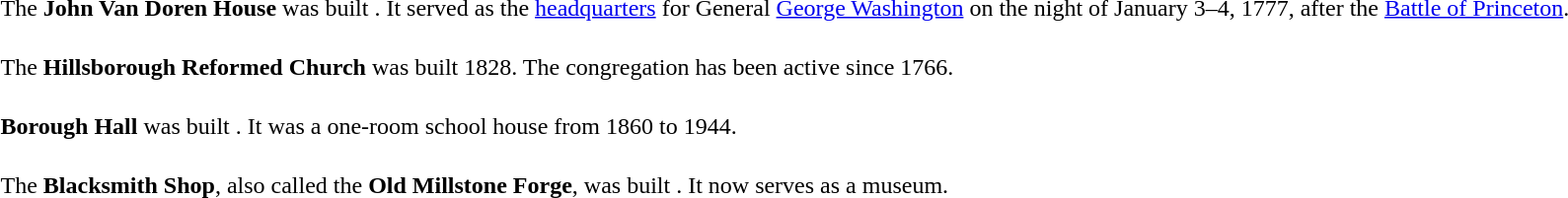<table>
<tr>
<td><br>The <strong>John Van Doren House</strong> was built . It served as the <a href='#'>headquarters</a> for General <a href='#'>George Washington</a> on the night of January 3–4, 1777, after the <a href='#'>Battle of Princeton</a>.</td>
</tr>
<tr>
<td><br>The <strong>Hillsborough Reformed Church</strong> was built 1828. The congregation has been active since 1766.</td>
</tr>
<tr>
<td><br><strong>Borough Hall</strong> was built . It was a one-room school house from 1860 to 1944.</td>
</tr>
<tr>
<td><br>The <strong>Blacksmith Shop</strong>, also called the <strong>Old Millstone Forge</strong>, was built . It now serves as a museum.</td>
</tr>
</table>
